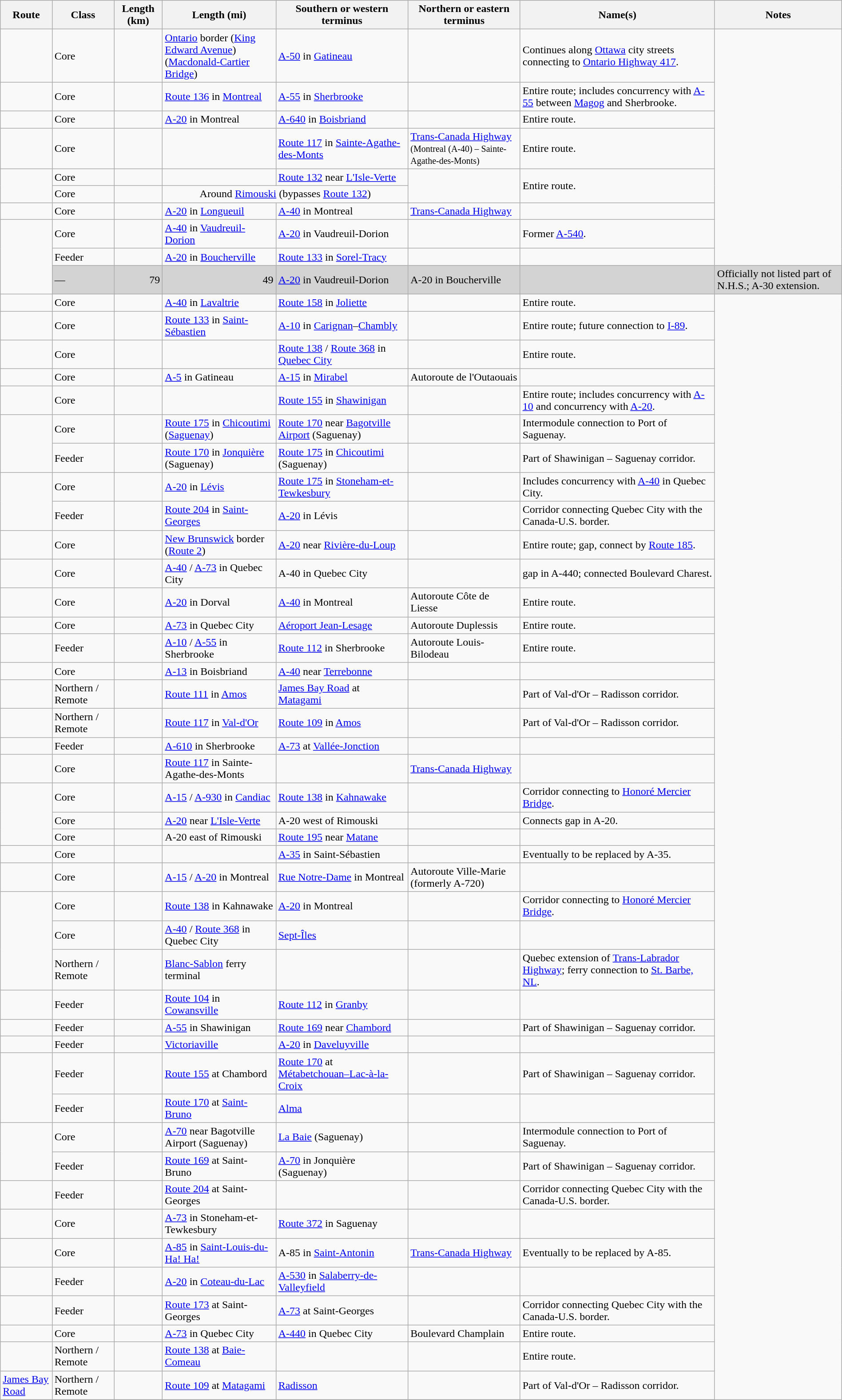<table class="wikitable sortable" width="100%">
<tr>
<th>Route</th>
<th>Class</th>
<th>Length (km)</th>
<th>Length (mi)</th>
<th class="unsortable">Southern or western terminus</th>
<th class="unsortable">Northern or eastern terminus</th>
<th class="unsortable">Name(s)</th>
<th class="unsortable">Notes</th>
</tr>
<tr>
<td></td>
<td>Core</td>
<td></td>
<td><a href='#'>Ontario</a> border (<a href='#'>King Edward Avenue</a>)<br>(<a href='#'>Macdonald-Cartier Bridge</a>)</td>
<td><span><a href='#'>A-50</a></span> in <a href='#'>Gatineau</a></td>
<td></td>
<td>Continues along <a href='#'>Ottawa</a> city streets connecting to <a href='#'>Ontario Highway&nbsp;417</a>.</td>
</tr>
<tr>
<td></td>
<td>Core</td>
<td></td>
<td><span><a href='#'>Route 136</a></span> in <a href='#'>Montreal</a></td>
<td><span><a href='#'>A-55</a></span> in <a href='#'>Sherbrooke</a></td>
<td></td>
<td>Entire route; includes  concurrency with <a href='#'>A-55</a> between <a href='#'>Magog</a> and Sherbrooke.</td>
</tr>
<tr>
<td></td>
<td>Core</td>
<td></td>
<td><span><a href='#'>A-20</a></span> in Montreal</td>
<td><span><a href='#'>A-640</a></span> in <a href='#'>Boisbriand</a></td>
<td></td>
<td>Entire route.</td>
</tr>
<tr>
<td></td>
<td>Core</td>
<td></td>
<td></td>
<td><span><a href='#'>Route 117</a></span> in <a href='#'>Sainte-Agathe-des-Monts</a></td>
<td><a href='#'>Trans-Canada Highway</a><br><small>(Montreal (A-40) – Sainte-Agathe-des-Monts)</small></td>
<td>Entire route.</td>
</tr>
<tr>
<td rowspan=2></td>
<td>Core</td>
<td></td>
<td></td>
<td><span><a href='#'>Route 132</a></span> near <a href='#'>L'Isle-Verte</a></td>
<td rowspan=2></td>
<td rowspan=2>Entire route.</td>
</tr>
<tr>
<td>Core</td>
<td></td>
<td style="text-align: center;" colspan=2>Around <a href='#'>Rimouski</a> (bypasses <span><a href='#'>Route 132</a></span>)</td>
</tr>
<tr>
<td></td>
<td>Core</td>
<td></td>
<td><span><a href='#'>A-20</a></span> in <a href='#'>Longueuil</a></td>
<td><span><a href='#'>A-40</a></span> in Montreal</td>
<td><a href='#'>Trans-Canada Highway</a></td>
<td></td>
</tr>
<tr>
<td rowspan=3></td>
<td>Core</td>
<td></td>
<td><span><a href='#'>A-40</a></span> in <a href='#'>Vaudreuil-Dorion</a></td>
<td><span><a href='#'>A-20</a></span> in Vaudreuil-Dorion</td>
<td></td>
<td>Former <span><a href='#'>A-540</a></span>.</td>
</tr>
<tr>
<td>Feeder</td>
<td></td>
<td><span><a href='#'>A-20</a></span> in <a href='#'>Boucherville</a></td>
<td><span><a href='#'>Route 133</a></span> in <a href='#'>Sorel-Tracy</a></td>
<td></td>
<td></td>
</tr>
<tr>
<td bgcolor=d3d3d3>—</td>
<td style="text-align: right;" bgcolor=d3d3d3>79</td>
<td style="text-align: right;" bgcolor=d3d3d3>49</td>
<td bgcolor=d3d3d3><span><a href='#'>A-20</a></span> in Vaudreuil-Dorion</td>
<td bgcolor=d3d3d3>A-20 in Boucherville</td>
<td bgcolor=d3d3d3></td>
<td bgcolor=d3d3d3>Officially not listed part of N.H.S.; A-30 extension.</td>
</tr>
<tr>
<td></td>
<td>Core</td>
<td></td>
<td><span><a href='#'>A-40</a></span> in <a href='#'>Lavaltrie</a></td>
<td><span><a href='#'>Route 158</a></span> in <a href='#'>Joliette</a></td>
<td></td>
<td>Entire route.</td>
</tr>
<tr>
<td></td>
<td>Core</td>
<td></td>
<td><span><a href='#'>Route 133</a></span> in <a href='#'>Saint-Sébastien</a></td>
<td><span><a href='#'>A-10</a></span> in <a href='#'>Carignan</a>–<a href='#'>Chambly</a></td>
<td></td>
<td>Entire route; future connection to <span><a href='#'>I-89</a></span>.</td>
</tr>
<tr>
<td></td>
<td>Core</td>
<td></td>
<td></td>
<td><span><a href='#'>Route 138</a></span> / <span><a href='#'>Route 368</a></span> in <a href='#'>Quebec City</a></td>
<td></td>
<td>Entire route.</td>
</tr>
<tr>
<td></td>
<td>Core</td>
<td></td>
<td><span><a href='#'>A-5</a></span> in Gatineau</td>
<td><span><a href='#'>A-15</a></span> in <a href='#'>Mirabel</a></td>
<td>Autoroute de l'Outaouais</td>
<td></td>
</tr>
<tr>
<td></td>
<td>Core</td>
<td></td>
<td></td>
<td><span><a href='#'>Route 155</a></span> in <a href='#'>Shawinigan</a></td>
<td></td>
<td>Entire route; includes  concurrency with <a href='#'>A-10</a> and  concurrency with <a href='#'>A-20</a>.</td>
</tr>
<tr>
<td rowspan=2></td>
<td>Core</td>
<td></td>
<td><span><a href='#'>Route 175</a></span> in <a href='#'>Chicoutimi</a> (<a href='#'>Saguenay</a>)</td>
<td><span><a href='#'>Route 170</a></span> near <a href='#'>Bagotville Airport</a> (Saguenay)</td>
<td></td>
<td>Intermodule connection to Port of Saguenay.</td>
</tr>
<tr>
<td>Feeder</td>
<td></td>
<td><span><a href='#'>Route 170</a></span> in <a href='#'>Jonquière</a> (Saguenay)</td>
<td><span><a href='#'>Route 175</a></span> in <a href='#'>Chicoutimi</a> (Saguenay)</td>
<td></td>
<td>Part of Shawinigan – Saguenay corridor.</td>
</tr>
<tr>
<td rowspan=2></td>
<td>Core</td>
<td></td>
<td><span><a href='#'>A-20</a></span> in <a href='#'>Lévis</a></td>
<td><span><a href='#'>Route 175</a></span> in <a href='#'>Stoneham-et-Tewkesbury</a></td>
<td></td>
<td>Includes  concurrency with <a href='#'>A-40</a> in Quebec City.</td>
</tr>
<tr>
<td>Feeder</td>
<td></td>
<td><span><a href='#'>Route 204</a></span> in <a href='#'>Saint-Georges</a></td>
<td><span><a href='#'>A-20</a></span> in Lévis</td>
<td></td>
<td>Corridor connecting Quebec City with the Canada-U.S. border.</td>
</tr>
<tr>
<td></td>
<td>Core</td>
<td></td>
<td><a href='#'>New Brunswick</a> border (<a href='#'>Route 2</a>)</td>
<td><span><a href='#'>A-20</a></span> near <a href='#'>Rivière-du-Loup</a></td>
<td></td>
<td>Entire route;  gap, connect by <a href='#'>Route 185</a>.</td>
</tr>
<tr>
<td></td>
<td>Core</td>
<td></td>
<td><span><a href='#'>A-40</a></span> / <span><a href='#'>A-73</a></span> in Quebec City</td>
<td>A-40 in Quebec City</td>
<td></td>
<td> gap in A-440; connected Boulevard Charest.</td>
</tr>
<tr>
<td></td>
<td>Core</td>
<td></td>
<td><span><a href='#'>A-20</a></span> in Dorval</td>
<td><span><a href='#'>A-40</a></span> in Montreal</td>
<td>Autoroute Côte de Liesse</td>
<td>Entire route.</td>
</tr>
<tr>
<td></td>
<td>Core</td>
<td></td>
<td><span><a href='#'>A-73</a></span> in Quebec City</td>
<td><a href='#'>Aéroport Jean-Lesage</a></td>
<td>Autoroute Duplessis</td>
<td>Entire route.</td>
</tr>
<tr>
<td></td>
<td>Feeder</td>
<td></td>
<td><span><a href='#'>A-10</a></span> / <span><a href='#'>A-55</a></span> in Sherbrooke</td>
<td><span><a href='#'>Route 112</a></span> in Sherbrooke</td>
<td>Autoroute Louis-Bilodeau</td>
<td>Entire route.</td>
</tr>
<tr>
<td></td>
<td>Core</td>
<td></td>
<td><span><a href='#'>A-13</a></span> in Boisbriand</td>
<td><span><a href='#'>A-40</a></span> near <a href='#'>Terrebonne</a></td>
<td></td>
<td></td>
</tr>
<tr>
<td></td>
<td>Northern / Remote</td>
<td></td>
<td><span><a href='#'>Route 111</a></span> in <a href='#'>Amos</a></td>
<td><a href='#'>James Bay Road</a> at <a href='#'>Matagami</a></td>
<td></td>
<td>Part of Val-d'Or – Radisson corridor.</td>
</tr>
<tr>
<td></td>
<td>Northern / Remote</td>
<td></td>
<td><span><a href='#'>Route 117</a></span> in <a href='#'>Val-d'Or</a></td>
<td><span><a href='#'>Route 109</a></span> in <a href='#'>Amos</a></td>
<td></td>
<td>Part of Val-d'Or – Radisson corridor.</td>
</tr>
<tr>
<td></td>
<td>Feeder</td>
<td></td>
<td><span><a href='#'>A-610</a></span> in Sherbrooke</td>
<td><span><a href='#'>A-73</a></span> at <a href='#'>Vallée-Jonction</a></td>
<td></td>
<td></td>
</tr>
<tr>
<td></td>
<td>Core</td>
<td></td>
<td><span><a href='#'>Route 117</a></span> in Sainte-Agathe-des-Monts</td>
<td></td>
<td><a href='#'>Trans-Canada Highway</a></td>
<td></td>
</tr>
<tr>
<td rowspan=3></td>
<td>Core</td>
<td></td>
<td><span><a href='#'>A-15</a></span> / <span><a href='#'>A-930</a></span> in <a href='#'>Candiac</a></td>
<td><span><a href='#'>Route 138</a></span> in <a href='#'>Kahnawake</a></td>
<td></td>
<td>Corridor connecting to <a href='#'>Honoré Mercier Bridge</a>.</td>
</tr>
<tr>
<td>Core</td>
<td></td>
<td><span><a href='#'>A-20</a></span> near <a href='#'>L'Isle-Verte</a></td>
<td>A-20 west of Rimouski</td>
<td></td>
<td>Connects gap in A-20.</td>
</tr>
<tr>
<td>Core</td>
<td></td>
<td>A-20 east of Rimouski</td>
<td><span><a href='#'>Route 195</a></span> near <a href='#'>Matane</a></td>
<td></td>
<td></td>
</tr>
<tr>
<td></td>
<td>Core</td>
<td></td>
<td></td>
<td><span><a href='#'>A-35</a></span> in Saint-Sébastien</td>
<td></td>
<td>Eventually to be replaced by A-35.</td>
</tr>
<tr>
<td></td>
<td>Core</td>
<td></td>
<td><span><a href='#'>A-15</a></span> / <span><a href='#'>A-20</a></span> in Montreal</td>
<td><a href='#'>Rue Notre-Dame</a> in Montreal</td>
<td>Autoroute Ville-Marie (formerly A-720)</td>
<td></td>
</tr>
<tr>
<td rowspan=3></td>
<td>Core</td>
<td></td>
<td><span><a href='#'>Route 138</a></span> in Kahnawake</td>
<td><span><a href='#'>A-20</a></span> in Montreal</td>
<td></td>
<td>Corridor connecting to <a href='#'>Honoré Mercier Bridge</a>.</td>
</tr>
<tr>
<td>Core</td>
<td></td>
<td><span><a href='#'>A-40</a></span> / <span><a href='#'>Route 368</a></span> in Quebec City</td>
<td><a href='#'>Sept-Îles</a></td>
<td></td>
<td></td>
</tr>
<tr>
<td>Northern / Remote</td>
<td></td>
<td><a href='#'>Blanc-Sablon</a> ferry terminal</td>
<td></td>
<td></td>
<td>Quebec extension of <a href='#'>Trans-Labrador Highway</a>; ferry connection to <a href='#'>St. Barbe, NL</a>.</td>
</tr>
<tr>
<td></td>
<td>Feeder</td>
<td></td>
<td><span><a href='#'>Route 104</a></span> in <a href='#'>Cowansville</a></td>
<td><span><a href='#'>Route 112</a></span> in <a href='#'>Granby</a></td>
<td></td>
<td></td>
</tr>
<tr>
<td></td>
<td>Feeder</td>
<td></td>
<td><span><a href='#'>A-55</a></span> in Shawinigan</td>
<td><span><a href='#'>Route 169</a></span> near <a href='#'>Chambord</a></td>
<td></td>
<td>Part of Shawinigan – Saguenay corridor.</td>
</tr>
<tr>
<td></td>
<td>Feeder</td>
<td></td>
<td><a href='#'>Victoriaville</a></td>
<td><span><a href='#'>A-20</a></span> in <a href='#'>Daveluyville</a></td>
<td></td>
<td></td>
</tr>
<tr>
<td rowspan=2></td>
<td>Feeder</td>
<td></td>
<td><span><a href='#'>Route 155</a></span> at Chambord</td>
<td><span><a href='#'>Route 170</a></span> at <a href='#'>Métabetchouan–Lac-à-la-Croix</a></td>
<td></td>
<td>Part of Shawinigan – Saguenay corridor.</td>
</tr>
<tr>
<td>Feeder</td>
<td></td>
<td><span><a href='#'>Route 170</a></span> at <a href='#'>Saint-Bruno</a></td>
<td><a href='#'>Alma</a></td>
<td></td>
<td></td>
</tr>
<tr>
<td rowspan=2></td>
<td>Core</td>
<td></td>
<td><span><a href='#'>A-70</a></span> near Bagotville Airport (Saguenay)</td>
<td><a href='#'>La Baie</a> (Saguenay)</td>
<td></td>
<td>Intermodule connection to Port of Saguenay.</td>
</tr>
<tr>
<td>Feeder</td>
<td></td>
<td><span><a href='#'>Route 169</a></span> at Saint-Bruno</td>
<td><span><a href='#'>A-70</a></span> in Jonquière (Saguenay)</td>
<td></td>
<td>Part of Shawinigan – Saguenay corridor.</td>
</tr>
<tr>
<td></td>
<td>Feeder</td>
<td></td>
<td><span><a href='#'>Route 204</a></span> at Saint-Georges</td>
<td></td>
<td></td>
<td>Corridor connecting Quebec City with the Canada-U.S. border.</td>
</tr>
<tr>
<td></td>
<td>Core</td>
<td></td>
<td><span><a href='#'>A-73</a></span> in Stoneham-et-Tewkesbury</td>
<td><span><a href='#'>Route 372</a></span> in Saguenay</td>
<td></td>
<td></td>
</tr>
<tr>
<td></td>
<td>Core</td>
<td></td>
<td><span><a href='#'>A-85</a></span> in <a href='#'>Saint-Louis-du-Ha! Ha!</a></td>
<td>A-85 in <a href='#'>Saint-Antonin</a></td>
<td><a href='#'>Trans-Canada Highway</a></td>
<td>Eventually to be replaced by A-85.</td>
</tr>
<tr>
<td></td>
<td>Feeder</td>
<td></td>
<td><span><a href='#'>A-20</a></span> in <a href='#'>Coteau-du-Lac</a></td>
<td><span><a href='#'>A-530</a></span> in <a href='#'>Salaberry-de-Valleyfield</a></td>
<td></td>
<td></td>
</tr>
<tr>
<td></td>
<td>Feeder</td>
<td></td>
<td><span><a href='#'>Route 173</a></span> at Saint-Georges</td>
<td><span><a href='#'>A-73</a></span> at Saint-Georges</td>
<td></td>
<td>Corridor connecting Quebec City with the Canada-U.S. border.</td>
</tr>
<tr>
<td></td>
<td>Core</td>
<td></td>
<td><span><a href='#'>A-73</a></span> in Quebec City</td>
<td><span><a href='#'>A-440</a></span> in Quebec City</td>
<td>Boulevard Champlain</td>
<td>Entire route.</td>
</tr>
<tr>
<td></td>
<td>Northern / Remote</td>
<td></td>
<td><span><a href='#'>Route 138</a></span> at <a href='#'>Baie-Comeau</a></td>
<td></td>
<td></td>
<td>Entire route.</td>
</tr>
<tr>
<td><a href='#'>James Bay Road</a></td>
<td>Northern / Remote</td>
<td></td>
<td><span><a href='#'>Route 109</a></span> at <a href='#'>Matagami</a></td>
<td><a href='#'>Radisson</a></td>
<td></td>
<td>Part of Val-d'Or – Radisson corridor.</td>
</tr>
<tr>
</tr>
</table>
